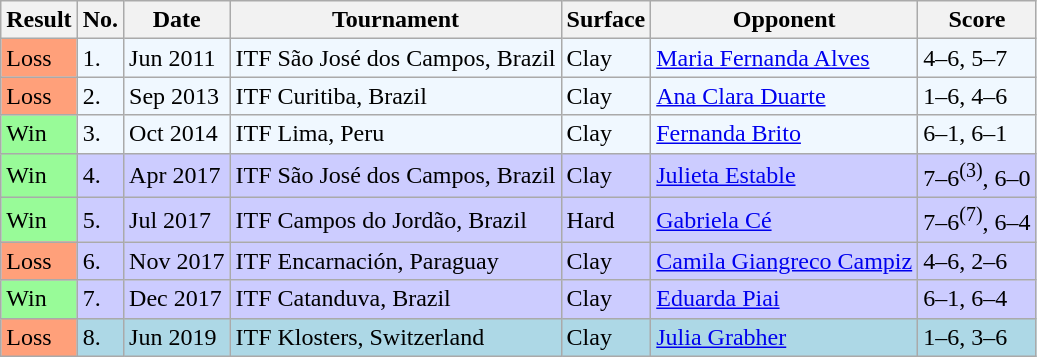<table class="sortable wikitable">
<tr>
<th>Result</th>
<th>No.</th>
<th>Date</th>
<th>Tournament</th>
<th>Surface</th>
<th>Opponent</th>
<th class="unsortable">Score</th>
</tr>
<tr style="background:#f0f8ff;">
<td style="background:#ffa07a;">Loss</td>
<td>1.</td>
<td>Jun 2011</td>
<td>ITF São José dos Campos, Brazil</td>
<td>Clay</td>
<td> <a href='#'>Maria Fernanda Alves</a></td>
<td>4–6, 5–7</td>
</tr>
<tr style="background:#f0f8ff;">
<td style="background:#ffa07a;">Loss</td>
<td>2.</td>
<td>Sep 2013</td>
<td>ITF Curitiba, Brazil</td>
<td>Clay</td>
<td> <a href='#'>Ana Clara Duarte</a></td>
<td>1–6, 4–6</td>
</tr>
<tr style="background:#f0f8ff;">
<td bgcolor="98FB98">Win</td>
<td>3.</td>
<td>Oct 2014</td>
<td>ITF Lima, Peru</td>
<td>Clay</td>
<td> <a href='#'>Fernanda Brito</a></td>
<td>6–1, 6–1</td>
</tr>
<tr style="background:#ccccff;">
<td bgcolor="98FB98">Win</td>
<td>4.</td>
<td>Apr 2017</td>
<td>ITF São José dos Campos, Brazil</td>
<td>Clay</td>
<td> <a href='#'>Julieta Estable</a></td>
<td>7–6<sup>(3)</sup>, 6–0</td>
</tr>
<tr style="background:#ccccff;">
<td bgcolor="98FB98">Win</td>
<td>5.</td>
<td>Jul 2017</td>
<td>ITF Campos do Jordão, Brazil</td>
<td>Hard</td>
<td> <a href='#'>Gabriela Cé</a></td>
<td>7–6<sup>(7)</sup>, 6–4</td>
</tr>
<tr style="background:#ccccff;">
<td style="background:#ffa07a;">Loss</td>
<td>6.</td>
<td>Nov 2017</td>
<td>ITF Encarnación, Paraguay</td>
<td>Clay</td>
<td> <a href='#'>Camila Giangreco Campiz</a></td>
<td>4–6, 2–6</td>
</tr>
<tr style="background:#ccccff;">
<td bgcolor="98FB98">Win</td>
<td>7.</td>
<td>Dec 2017</td>
<td>ITF Catanduva, Brazil</td>
<td>Clay</td>
<td> <a href='#'>Eduarda Piai</a></td>
<td>6–1, 6–4</td>
</tr>
<tr style="background:lightblue;">
<td style="background:#ffa07a;">Loss</td>
<td>8.</td>
<td>Jun 2019</td>
<td>ITF Klosters, Switzerland</td>
<td>Clay</td>
<td> <a href='#'>Julia Grabher</a></td>
<td>1–6, 3–6</td>
</tr>
</table>
